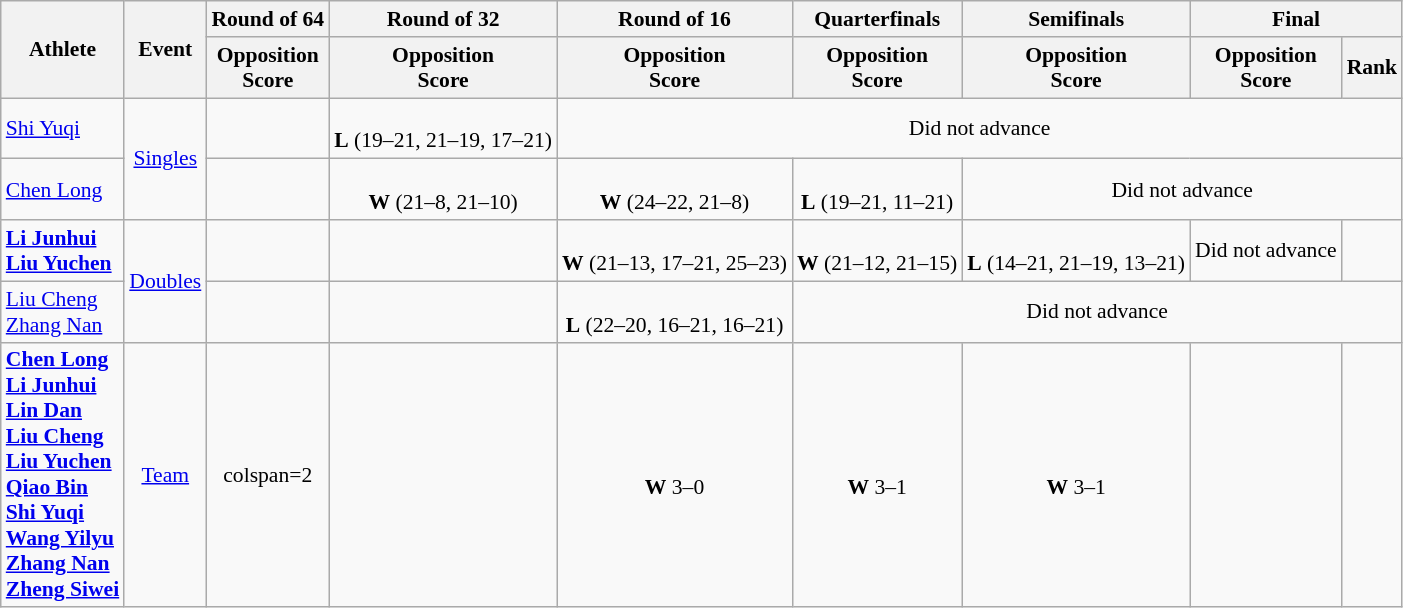<table class=wikitable style=font-size:90%;text-align:center>
<tr>
<th rowspan="2">Athlete</th>
<th rowspan="2">Event</th>
<th>Round of 64</th>
<th>Round of 32</th>
<th>Round of 16</th>
<th>Quarterfinals</th>
<th>Semifinals</th>
<th colspan="2">Final</th>
</tr>
<tr>
<th>Opposition<br>Score</th>
<th>Opposition<br>Score</th>
<th>Opposition<br>Score</th>
<th>Opposition<br>Score</th>
<th>Opposition<br>Score</th>
<th>Opposition<br>Score</th>
<th>Rank</th>
</tr>
<tr>
<td align=left><a href='#'>Shi Yuqi</a></td>
<td align=center rowspan=2><a href='#'>Singles</a></td>
<td></td>
<td><br><strong>L</strong> (19–21, 21–19, 17–21)</td>
<td colspan = "5">Did not advance</td>
</tr>
<tr>
<td align=left><a href='#'>Chen Long</a></td>
<td></td>
<td><br><strong>W</strong> (21–8, 21–10)</td>
<td><br><strong>W</strong> (24–22, 21–8)</td>
<td><br><strong>L</strong> (19–21, 11–21)</td>
<td colspan = "3">Did not advance</td>
</tr>
<tr>
<td align=left><strong><a href='#'>Li Junhui</a> <br> <a href='#'>Liu Yuchen</a></strong></td>
<td align=center rowspan=2><a href='#'>Doubles</a></td>
<td></td>
<td></td>
<td><br><strong>W</strong> (21–13, 17–21, 25–23)</td>
<td><br><strong>W</strong> (21–12, 21–15)</td>
<td><br><strong>L</strong> (14–21, 21–19, 13–21)</td>
<td>Did not advance</td>
<td></td>
</tr>
<tr>
<td align=left><a href='#'>Liu Cheng</a> <br> <a href='#'>Zhang Nan</a></td>
<td></td>
<td></td>
<td><br><strong>L</strong> (22–20, 16–21, 16–21)</td>
<td colspan = "4">Did not advance</td>
</tr>
<tr>
<td align=left><strong><a href='#'>Chen Long</a> <br> <a href='#'>Li Junhui</a> <br> <a href='#'>Lin Dan</a> <br> <a href='#'>Liu Cheng</a> <br> <a href='#'>Liu Yuchen</a> <br> <a href='#'>Qiao Bin</a> <br> <a href='#'>Shi Yuqi</a> <br> <a href='#'>Wang Yilyu</a> <br> <a href='#'>Zhang Nan</a> <br> <a href='#'>Zheng Siwei</a></strong></td>
<td align=center><a href='#'>Team</a></td>
<td>colspan=2 </td>
<td></td>
<td><br><strong>W</strong> 3–0</td>
<td><br><strong>W</strong> 3–1</td>
<td><br><strong>W</strong> 3–1</td>
<td></td>
</tr>
</table>
